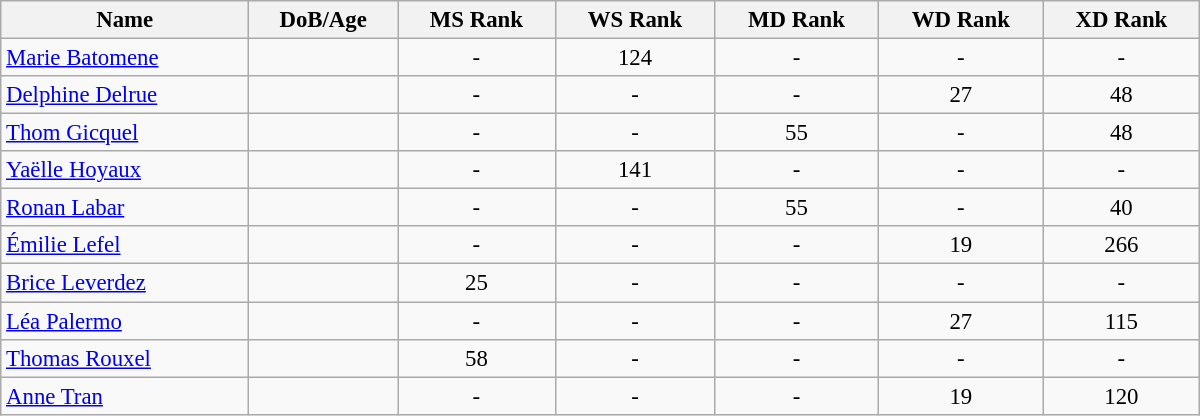<table class="wikitable"  style="width:800px; font-size:95%; text-align:center">
<tr>
<th align="left">Name</th>
<th align="left">DoB/Age</th>
<th align="left">MS Rank</th>
<th align="left">WS Rank</th>
<th align="left">MD Rank</th>
<th align="left">WD Rank</th>
<th align="left">XD Rank</th>
</tr>
<tr>
<td align="left"><a href='#'>Marie Batomene</a></td>
<td align="left"></td>
<td>-</td>
<td>124</td>
<td>-</td>
<td>-</td>
<td>-</td>
</tr>
<tr>
<td align="left"><a href='#'>Delphine Delrue</a></td>
<td align="left"></td>
<td>-</td>
<td>-</td>
<td>-</td>
<td>27</td>
<td>48</td>
</tr>
<tr>
<td align="left"><a href='#'>Thom Gicquel</a></td>
<td align="left"></td>
<td>-</td>
<td>-</td>
<td>55</td>
<td>-</td>
<td>48</td>
</tr>
<tr>
<td align="left"><a href='#'>Yaëlle Hoyaux</a></td>
<td align="left"></td>
<td>-</td>
<td>141</td>
<td>-</td>
<td>-</td>
<td>-</td>
</tr>
<tr>
<td align="left"><a href='#'>Ronan Labar</a></td>
<td align="left"></td>
<td>-</td>
<td>-</td>
<td>55</td>
<td>-</td>
<td>40</td>
</tr>
<tr>
<td align="left"><a href='#'>Émilie Lefel</a></td>
<td align="left"></td>
<td>-</td>
<td>-</td>
<td>-</td>
<td>19</td>
<td>266</td>
</tr>
<tr>
<td align="left"><a href='#'>Brice Leverdez</a></td>
<td align="left"></td>
<td>25</td>
<td>-</td>
<td>-</td>
<td>-</td>
<td>-</td>
</tr>
<tr>
<td align="left"><a href='#'>Léa Palermo</a></td>
<td align="left"></td>
<td>-</td>
<td>-</td>
<td>-</td>
<td>27</td>
<td>115</td>
</tr>
<tr>
<td align="left"><a href='#'>Thomas Rouxel</a></td>
<td align="left"></td>
<td>58</td>
<td>-</td>
<td>-</td>
<td>-</td>
<td>-</td>
</tr>
<tr>
<td align="left"><a href='#'>Anne Tran</a></td>
<td align="left"></td>
<td>-</td>
<td>-</td>
<td>-</td>
<td>19</td>
<td>120</td>
</tr>
</table>
